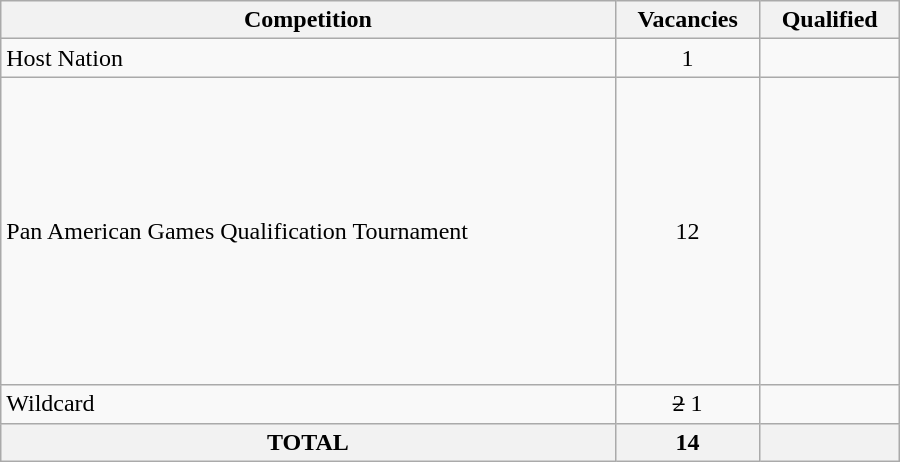<table class = "wikitable" width=600>
<tr>
<th>Competition</th>
<th>Vacancies</th>
<th>Qualified</th>
</tr>
<tr>
<td>Host Nation</td>
<td align="center">1</td>
<td></td>
</tr>
<tr>
<td>Pan American Games Qualification Tournament</td>
<td align="center">12</td>
<td><br><br><br><br><br><br><br><br><br><br><br></td>
</tr>
<tr>
<td>Wildcard</td>
<td align="center"><s>2</s> 1</td>
<td><s></s><br></td>
</tr>
<tr>
<th>TOTAL</th>
<th>14</th>
<th></th>
</tr>
</table>
